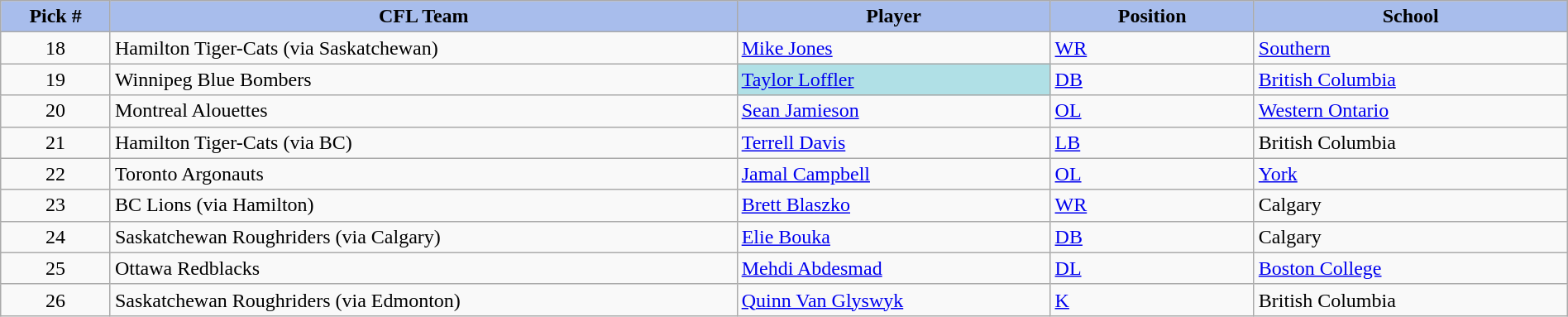<table class="wikitable" style="width: 100%">
<tr>
<th style="background:#A8BDEC;" width=7%>Pick #</th>
<th width=40% style="background:#A8BDEC;">CFL Team</th>
<th width=20% style="background:#A8BDEC;">Player</th>
<th width=13% style="background:#A8BDEC;">Position</th>
<th width=20% style="background:#A8BDEC;">School</th>
</tr>
<tr>
<td align=center>18</td>
<td>Hamilton Tiger-Cats (via Saskatchewan)</td>
<td><a href='#'>Mike Jones</a></td>
<td><a href='#'>WR</a></td>
<td><a href='#'>Southern</a></td>
</tr>
<tr>
<td align=center>19</td>
<td>Winnipeg Blue Bombers</td>
<td bgcolor="#B0E0E6"><a href='#'>Taylor Loffler</a></td>
<td><a href='#'>DB</a></td>
<td><a href='#'>British Columbia</a></td>
</tr>
<tr>
<td align=center>20</td>
<td>Montreal Alouettes</td>
<td><a href='#'>Sean Jamieson</a></td>
<td><a href='#'>OL</a></td>
<td><a href='#'>Western Ontario</a></td>
</tr>
<tr>
<td align=center>21</td>
<td>Hamilton Tiger-Cats (via BC)</td>
<td><a href='#'>Terrell Davis</a></td>
<td><a href='#'>LB</a></td>
<td>British Columbia</td>
</tr>
<tr>
<td align=center>22</td>
<td>Toronto Argonauts</td>
<td><a href='#'>Jamal Campbell</a></td>
<td><a href='#'>OL</a></td>
<td><a href='#'>York</a></td>
</tr>
<tr>
<td align=center>23</td>
<td>BC Lions (via Hamilton)</td>
<td><a href='#'>Brett Blaszko</a></td>
<td><a href='#'>WR</a></td>
<td>Calgary</td>
</tr>
<tr>
<td align=center>24</td>
<td>Saskatchewan Roughriders (via Calgary)</td>
<td><a href='#'>Elie Bouka</a></td>
<td><a href='#'>DB</a></td>
<td>Calgary</td>
</tr>
<tr>
<td align=center>25</td>
<td>Ottawa Redblacks</td>
<td><a href='#'>Mehdi Abdesmad</a></td>
<td><a href='#'>DL</a></td>
<td><a href='#'>Boston College</a></td>
</tr>
<tr>
<td align=center>26</td>
<td>Saskatchewan Roughriders (via Edmonton)</td>
<td><a href='#'>Quinn Van Glyswyk</a></td>
<td><a href='#'>K</a></td>
<td>British Columbia</td>
</tr>
</table>
